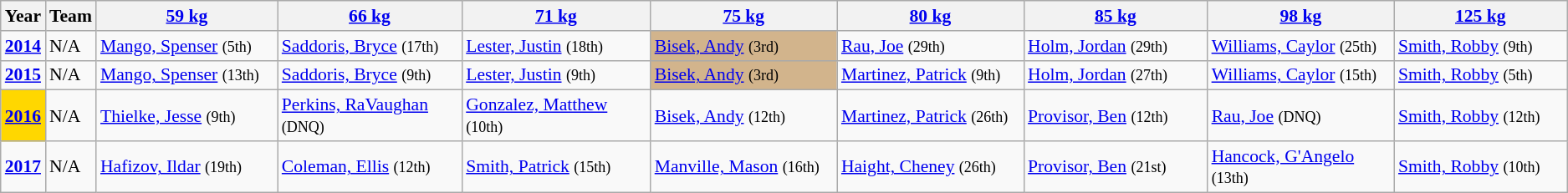<table class="wikitable sortable" style="font-size: 90%">
<tr>
<th>Year</th>
<th>Team</th>
<th width=300><a href='#'>59 kg</a></th>
<th width=275><a href='#'>66 kg</a></th>
<th width=300><a href='#'>71 kg</a></th>
<th width=300><a href='#'>75 kg</a></th>
<th width=300><a href='#'>80 kg</a></th>
<th width=300><a href='#'>85 kg</a></th>
<th width=300><a href='#'>98 kg</a></th>
<th width=300><a href='#'>125 kg</a></th>
</tr>
<tr>
<td><strong><a href='#'>2014</a></strong></td>
<td>N/A</td>
<td><a href='#'>Mango, Spenser</a> <small>(5th)</small></td>
<td><a href='#'>Saddoris, Bryce</a> <small>(17th)</small></td>
<td><a href='#'>Lester, Justin</a> <small>(18th)</small></td>
<td bgcolor="TAN"><a href='#'>Bisek, Andy</a> <small>(3rd)</small></td>
<td><a href='#'>Rau, Joe</a> <small>(29th)</small></td>
<td><a href='#'>Holm, Jordan</a> <small>(29th)</small></td>
<td><a href='#'>Williams, Caylor</a> <small>(25th)</small></td>
<td><a href='#'>Smith, Robby</a> <small>(9th)</small></td>
</tr>
<tr>
<td><strong><a href='#'>2015</a></strong></td>
<td>N/A</td>
<td><a href='#'>Mango, Spenser</a> <small>(13th)</small></td>
<td><a href='#'>Saddoris, Bryce</a> <small>(9th)</small></td>
<td><a href='#'>Lester, Justin</a> <small>(9th)</small></td>
<td bgcolor="TAN"><a href='#'>Bisek, Andy</a> <small>(3rd)</small></td>
<td><a href='#'>Martinez, Patrick</a> <small>(9th)</small></td>
<td><a href='#'>Holm, Jordan</a> <small>(27th)</small></td>
<td><a href='#'>Williams, Caylor</a> <small>(15th)</small></td>
<td><a href='#'>Smith, Robby</a> <small>(5th)</small></td>
</tr>
<tr>
<td bgcolor="GOLD"><strong><a href='#'>2016</a></strong></td>
<td>N/A</td>
<td><a href='#'>Thielke, Jesse</a> <small>(9th)</small></td>
<td><a href='#'>Perkins, RaVaughan</a> <small>(DNQ)</small></td>
<td><a href='#'>Gonzalez, Matthew</a> <small>(10th)</small></td>
<td><a href='#'>Bisek, Andy</a> <small>(12th)</small></td>
<td><a href='#'>Martinez, Patrick</a> <small>(26th)</small></td>
<td><a href='#'>Provisor, Ben</a> <small>(12th)</small></td>
<td><a href='#'>Rau, Joe</a> <small>(DNQ)</small></td>
<td><a href='#'>Smith, Robby</a> <small>(12th)</small></td>
</tr>
<tr>
<td><strong><a href='#'>2017</a></strong></td>
<td>N/A</td>
<td><a href='#'>Hafizov, Ildar</a> <small>(19th)</small></td>
<td><a href='#'>Coleman, Ellis</a> <small>(12th)</small></td>
<td><a href='#'>Smith, Patrick</a> <small>(15th)</small></td>
<td><a href='#'>Manville, Mason</a> <small>(16th)</small></td>
<td><a href='#'>Haight, Cheney</a> <small>(26th)</small></td>
<td><a href='#'>Provisor, Ben</a> <small>(21st)</small></td>
<td><a href='#'>Hancock, G'Angelo</a> <small>(13th)</small></td>
<td><a href='#'>Smith, Robby</a> <small>(10th)</small></td>
</tr>
</table>
